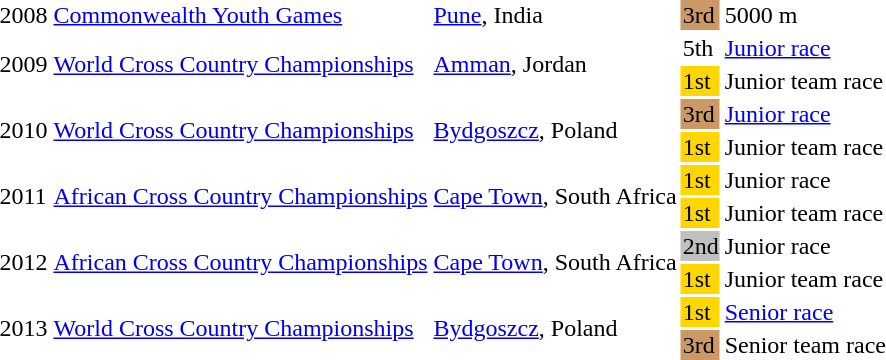<table>
<tr>
<td>2008</td>
<td><a href='#'>Commonwealth Youth Games</a></td>
<td><a href='#'>Pune</a>, India</td>
<td bgcolor=cc9966>3rd</td>
<td>5000 m</td>
<td></td>
</tr>
<tr>
<td rowspan=2>2009</td>
<td rowspan=2><a href='#'>World Cross Country Championships</a></td>
<td rowspan=2><a href='#'>Amman</a>, Jordan</td>
<td>5th</td>
<td><a href='#'>Junior race</a></td>
<td></td>
</tr>
<tr>
<td bgcolor=gold>1st</td>
<td>Junior team race</td>
<td></td>
</tr>
<tr>
<td rowspan=2>2010</td>
<td rowspan=2><a href='#'>World Cross Country Championships</a></td>
<td rowspan=2><a href='#'>Bydgoszcz</a>, Poland</td>
<td bgcolor=cc9966>3rd</td>
<td><a href='#'>Junior race</a></td>
<td></td>
</tr>
<tr>
<td bgcolor=gold>1st</td>
<td>Junior team race</td>
<td></td>
</tr>
<tr>
<td rowspan=2>2011</td>
<td rowspan=2><a href='#'>African Cross Country Championships</a></td>
<td rowspan=2><a href='#'>Cape Town</a>, South Africa</td>
<td bgcolor=gold>1st</td>
<td>Junior race</td>
<td></td>
</tr>
<tr>
<td bgcolor=gold>1st</td>
<td>Junior team race</td>
<td></td>
</tr>
<tr>
<td rowspan=2>2012</td>
<td rowspan=2><a href='#'>African Cross Country Championships</a></td>
<td rowspan=2><a href='#'>Cape Town</a>, South Africa</td>
<td bgcolor=silver>2nd</td>
<td>Junior race</td>
<td></td>
</tr>
<tr>
<td bgcolor=gold>1st</td>
<td>Junior team race</td>
<td></td>
</tr>
<tr>
<td rowspan=2>2013</td>
<td rowspan=2><a href='#'>World Cross Country Championships</a></td>
<td rowspan=2><a href='#'>Bydgoszcz</a>, Poland</td>
<td bgcolor=gold>1st</td>
<td><a href='#'>Senior race</a></td>
<td></td>
</tr>
<tr>
<td bgcolor=cc9966>3rd</td>
<td>Senior team race</td>
<td></td>
</tr>
<tr>
</tr>
</table>
